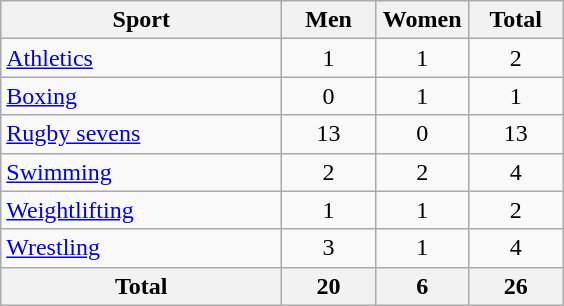<table class="wikitable sortable" style="text-align:center;">
<tr>
<th width=180>Sport</th>
<th width=55>Men</th>
<th width=55>Women</th>
<th width=55>Total</th>
</tr>
<tr>
<td align=left><a href='#'>Athletics</a></td>
<td>1</td>
<td>1</td>
<td>2</td>
</tr>
<tr>
<td align=left><a href='#'>Boxing</a></td>
<td>0</td>
<td>1</td>
<td>1</td>
</tr>
<tr>
<td align=left><a href='#'>Rugby sevens</a></td>
<td>13</td>
<td>0</td>
<td>13</td>
</tr>
<tr>
<td align=left><a href='#'>Swimming</a></td>
<td>2</td>
<td>2</td>
<td>4</td>
</tr>
<tr>
<td align=left><a href='#'>Weightlifting</a></td>
<td>1</td>
<td>1</td>
<td>2</td>
</tr>
<tr>
<td Align=left><a href='#'>Wrestling</a></td>
<td>3</td>
<td>1</td>
<td>4</td>
</tr>
<tr>
<th>Total</th>
<th>20</th>
<th>6</th>
<th>26</th>
</tr>
</table>
